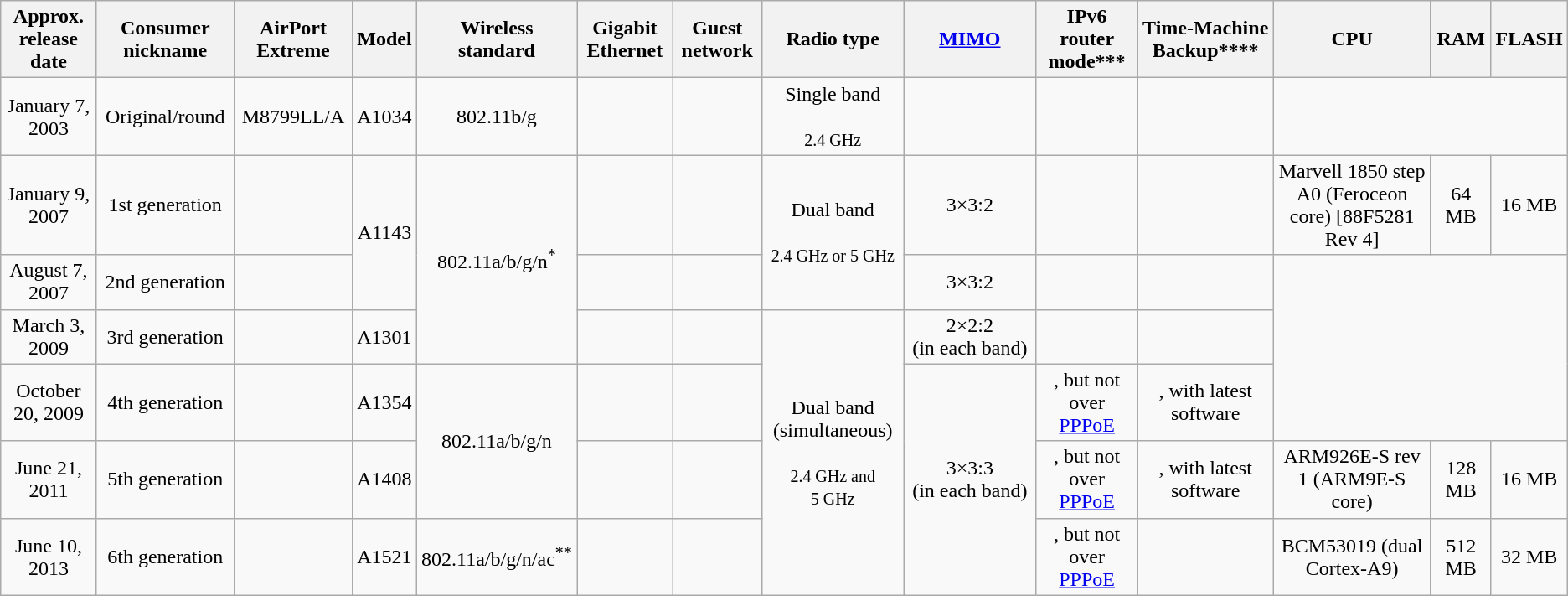<table class="wikitable" style="text-align:center" border="1">
<tr>
<th>Approx. release date</th>
<th>Consumer nickname</th>
<th>AirPort Extreme</th>
<th>Model</th>
<th>Wireless standard</th>
<th>Gigabit Ethernet</th>
<th>Guest network</th>
<th>Radio type</th>
<th><a href='#'>MIMO</a></th>
<th>IPv6 router mode***</th>
<th>Time-Machine Backup****</th>
<th>CPU</th>
<th>RAM</th>
<th>FLASH</th>
</tr>
<tr>
<td>January 7, 2003</td>
<td>Original/round</td>
<td>M8799LL/A</td>
<td>A1034</td>
<td>802.11b/g</td>
<td></td>
<td></td>
<td>Single band<br><br><small>2.4 GHz</small></td>
<td></td>
<td></td>
<td></td>
</tr>
<tr>
<td>January 9, 2007</td>
<td>1st generation</td>
<td></td>
<td rowspan="2">A1143</td>
<td rowspan="3">802.11a/b/g/n<sup>*</sup></td>
<td></td>
<td></td>
<td rowspan="2">Dual band<br><br><small>2.4 GHz or 5 GHz</small></td>
<td>3×3:2</td>
<td></td>
<td></td>
<td>Marvell 1850 step A0 (Feroceon core) [88F5281 Rev 4]</td>
<td>64 MB</td>
<td>16 MB</td>
</tr>
<tr>
<td>August 7, 2007</td>
<td>2nd generation</td>
<td></td>
<td></td>
<td></td>
<td>3×3:2</td>
<td></td>
<td></td>
</tr>
<tr>
<td>March 3, 2009</td>
<td>3rd generation</td>
<td></td>
<td>A1301</td>
<td></td>
<td></td>
<td rowspan="4">Dual band (simultaneous) <br><br><small>2.4 GHz and 5 GHz</small></td>
<td>2×2:2 (in each band)</td>
<td></td>
<td></td>
</tr>
<tr>
<td>October 20, 2009</td>
<td>4th generation</td>
<td></td>
<td>A1354<br></td>
<td rowspan="2">802.11a/b/g/n</td>
<td></td>
<td></td>
<td rowspan="3">3×3:3 (in each band)</td>
<td>, but not over <a href='#'>PPPoE</a></td>
<td>, with latest software</td>
</tr>
<tr>
<td>June 21, 2011</td>
<td>5th generation</td>
<td></td>
<td>A1408</td>
<td></td>
<td></td>
<td>, but not over <a href='#'>PPPoE</a></td>
<td>, with latest software</td>
<td>ARM926E-S rev 1 (ARM9E-S core)</td>
<td>128 MB</td>
<td>16 MB</td>
</tr>
<tr>
<td>June 10, 2013</td>
<td>6th generation</td>
<td></td>
<td>A1521</td>
<td>802.11a/b/g/n/ac<sup>**</sup></td>
<td></td>
<td></td>
<td>, but not over <a href='#'>PPPoE</a></td>
<td></td>
<td>BCM53019 (dual Cortex-A9)</td>
<td>512 MB</td>
<td>32 MB</td>
</tr>
</table>
